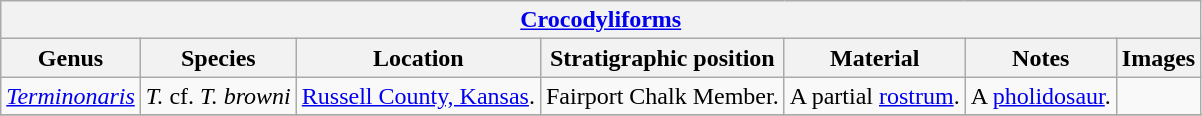<table class="wikitable" align="center">
<tr>
<th colspan="7" align="center"><strong><a href='#'>Crocodyliforms</a></strong></th>
</tr>
<tr>
<th>Genus</th>
<th>Species</th>
<th>Location</th>
<th><strong>Stratigraphic position</strong></th>
<th><strong>Material</strong></th>
<th>Notes</th>
<th>Images</th>
</tr>
<tr>
<td><em><a href='#'>Terminonaris</a></em></td>
<td><em>T.</em> cf. <em>T. browni</em></td>
<td><a href='#'>Russell County, Kansas</a>.</td>
<td>Fairport Chalk Member.</td>
<td>A partial <a href='#'>rostrum</a>.</td>
<td>A <a href='#'>pholidosaur</a>.</td>
<td></td>
</tr>
<tr>
</tr>
</table>
